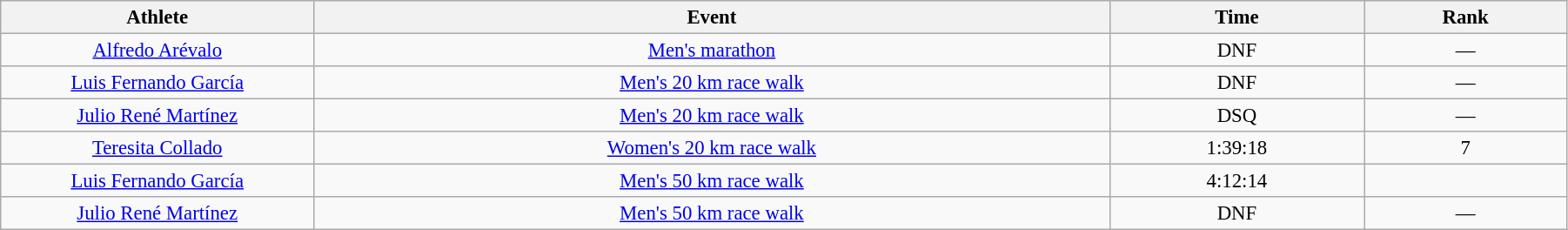<table class="wikitable" style="font-size:95%; text-align:center;" width="95%">
<tr>
<th>Athlete</th>
<th>Event</th>
<th>Time</th>
<th>Rank</th>
</tr>
<tr>
<td width=20%><a href='#'>Alfredo Arévalo</a></td>
<td><a href='#'>Men's marathon</a></td>
<td>DNF</td>
<td>—</td>
</tr>
<tr>
<td width=20%><a href='#'>Luis Fernando García</a></td>
<td><a href='#'>Men's 20 km race walk</a></td>
<td>DNF</td>
<td>—</td>
</tr>
<tr>
<td width=20%><a href='#'>Julio René Martínez</a></td>
<td><a href='#'>Men's 20 km race walk</a></td>
<td>DSQ</td>
<td>—</td>
</tr>
<tr>
<td width=20%><a href='#'>Teresita Collado</a></td>
<td><a href='#'>Women's 20 km race walk</a></td>
<td>1:39:18</td>
<td>7</td>
</tr>
<tr>
<td width=20%><a href='#'>Luis Fernando García</a></td>
<td><a href='#'>Men's 50 km race walk</a></td>
<td>4:12:14</td>
<td></td>
</tr>
<tr>
<td width=20%><a href='#'>Julio René Martínez</a></td>
<td><a href='#'>Men's 50 km race walk</a></td>
<td>DNF</td>
<td>—</td>
</tr>
</table>
